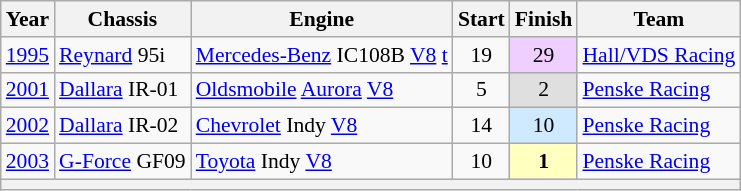<table class="wikitable" style="font-size: 90%;">
<tr>
<th>Year</th>
<th>Chassis</th>
<th>Engine</th>
<th>Start</th>
<th>Finish</th>
<th>Team</th>
</tr>
<tr>
<td><a href='#'>1995</a></td>
<td nowrap><a href='#'>Reynard</a> 95i</td>
<td nowrap><a href='#'>Mercedes-Benz</a> IC108B <a href='#'>V8</a> <a href='#'>t</a></td>
<td align=center>19</td>
<td style="background:#EFCFFF;" align=center>29</td>
<td nowrap><a href='#'>Hall/VDS Racing</a></td>
</tr>
<tr>
<td><a href='#'>2001</a></td>
<td nowrap><a href='#'>Dallara</a> IR-01</td>
<td nowrap><a href='#'>Oldsmobile</a> <a href='#'>Aurora</a> <a href='#'>V8</a></td>
<td align=center>5</td>
<td style="background:#DFDFDF;" align=center>2</td>
<td nowrap><a href='#'>Penske Racing</a></td>
</tr>
<tr>
<td><a href='#'>2002</a></td>
<td nowrap><a href='#'>Dallara</a> IR-02</td>
<td nowrap><a href='#'>Chevrolet</a> Indy <a href='#'>V8</a></td>
<td align=center>14</td>
<td style="background:#CFEAFF;" align=center>10</td>
<td nowrap><a href='#'>Penske Racing</a></td>
</tr>
<tr>
<td><a href='#'>2003</a></td>
<td nowrap><a href='#'>G-Force</a> GF09</td>
<td nowrap><a href='#'>Toyota</a> Indy <a href='#'>V8</a></td>
<td align=center>10</td>
<td style="background:#FFFFBF;" align=center><strong>1</strong></td>
<td nowrap><a href='#'>Penske Racing</a></td>
</tr>
<tr>
<th colspan="6"></th>
</tr>
</table>
